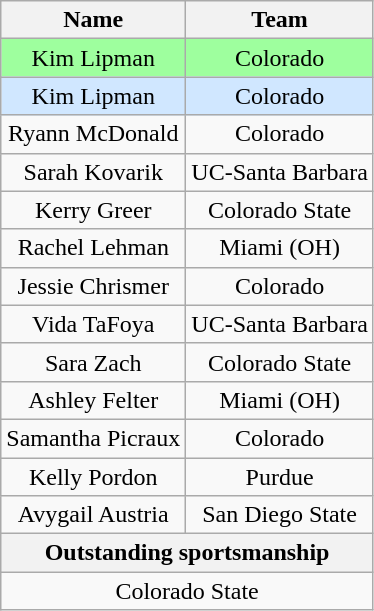<table class="wikitable" style="text-align:center">
<tr>
<th>Name</th>
<th>Team</th>
</tr>
<tr bgcolor="#9eff9e">
<td>Kim Lipman</td>
<td>Colorado</td>
</tr>
<tr bgcolor="#d0e7ff">
<td>Kim Lipman</td>
<td>Colorado</td>
</tr>
<tr>
<td>Ryann McDonald</td>
<td>Colorado</td>
</tr>
<tr>
<td>Sarah Kovarik</td>
<td>UC-Santa Barbara</td>
</tr>
<tr>
<td>Kerry Greer</td>
<td>Colorado State</td>
</tr>
<tr>
<td>Rachel Lehman</td>
<td>Miami (OH)</td>
</tr>
<tr>
<td>Jessie Chrismer</td>
<td>Colorado</td>
</tr>
<tr>
<td>Vida TaFoya</td>
<td>UC-Santa Barbara</td>
</tr>
<tr>
<td>Sara Zach</td>
<td>Colorado State</td>
</tr>
<tr>
<td>Ashley Felter</td>
<td>Miami (OH)</td>
</tr>
<tr>
<td>Samantha Picraux</td>
<td>Colorado</td>
</tr>
<tr>
<td>Kelly Pordon</td>
<td>Purdue</td>
</tr>
<tr>
<td>Avygail Austria</td>
<td>San Diego State</td>
</tr>
<tr>
<th colspan="2">Outstanding sportsmanship</th>
</tr>
<tr>
<td colspan="2">Colorado State</td>
</tr>
</table>
